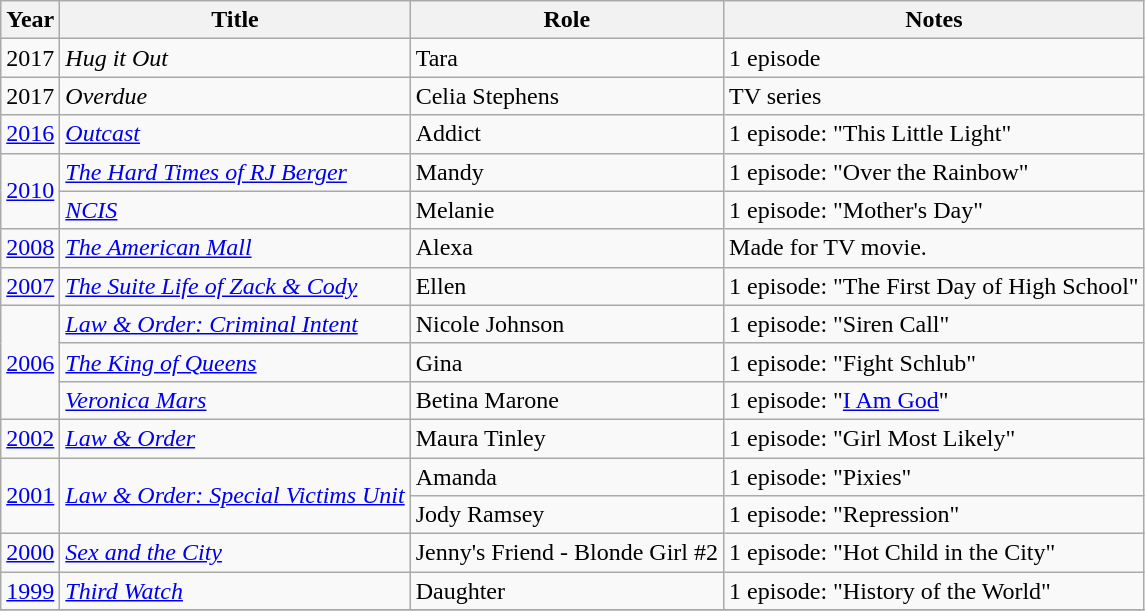<table class="wikitable">
<tr>
<th>Year</th>
<th>Title</th>
<th>Role</th>
<th>Notes</th>
</tr>
<tr>
<td>2017</td>
<td><em>Hug it Out</em></td>
<td>Tara</td>
<td>1 episode</td>
</tr>
<tr>
<td>2017</td>
<td><em>Overdue</em></td>
<td>Celia Stephens</td>
<td>TV series</td>
</tr>
<tr>
<td><a href='#'>2016</a></td>
<td><em><a href='#'>Outcast</a></em></td>
<td>Addict</td>
<td>1 episode: "This Little Light"</td>
</tr>
<tr>
<td rowspan=2><a href='#'>2010</a></td>
<td><em><a href='#'>The Hard Times of RJ Berger</a></em></td>
<td>Mandy</td>
<td>1 episode: "Over the Rainbow"</td>
</tr>
<tr>
<td><em><a href='#'>NCIS</a></em></td>
<td>Melanie</td>
<td>1 episode: "Mother's Day"</td>
</tr>
<tr>
<td><a href='#'>2008</a></td>
<td><em><a href='#'>The American Mall</a></em></td>
<td>Alexa</td>
<td>Made for TV movie.</td>
</tr>
<tr>
<td><a href='#'>2007</a></td>
<td><em><a href='#'>The Suite Life of Zack & Cody</a></em></td>
<td>Ellen</td>
<td>1 episode: "The First Day of High School"</td>
</tr>
<tr>
<td rowspan=3><a href='#'>2006</a></td>
<td><em><a href='#'>Law & Order: Criminal Intent</a></em></td>
<td>Nicole Johnson</td>
<td>1 episode: "Siren Call"</td>
</tr>
<tr>
<td><em><a href='#'>The King of Queens</a></em></td>
<td>Gina</td>
<td>1 episode: "Fight Schlub"</td>
</tr>
<tr>
<td><em><a href='#'>Veronica Mars</a></em></td>
<td>Betina Marone</td>
<td>1 episode: "<a href='#'>I Am God</a>"</td>
</tr>
<tr>
<td><a href='#'>2002</a></td>
<td><em><a href='#'>Law & Order</a></em></td>
<td>Maura Tinley</td>
<td>1 episode: "Girl Most Likely"</td>
</tr>
<tr>
<td rowspan=2><a href='#'>2001</a></td>
<td rowspan=2><em><a href='#'>Law & Order: Special Victims Unit</a></em></td>
<td>Amanda</td>
<td>1 episode: "Pixies"</td>
</tr>
<tr>
<td>Jody Ramsey</td>
<td>1 episode: "Repression"</td>
</tr>
<tr>
<td><a href='#'>2000</a></td>
<td><em><a href='#'>Sex and the City</a></em></td>
<td>Jenny's Friend - Blonde Girl #2</td>
<td>1 episode: "Hot Child in the City"</td>
</tr>
<tr>
<td><a href='#'>1999</a></td>
<td><em><a href='#'>Third Watch</a></em></td>
<td>Daughter</td>
<td>1 episode: "History of the World"</td>
</tr>
<tr>
</tr>
</table>
